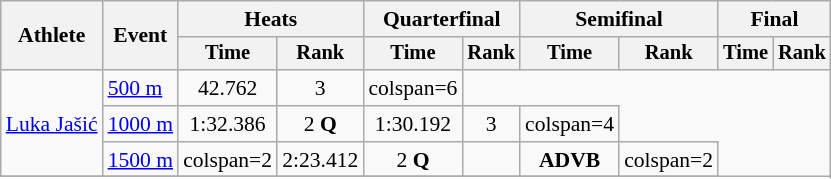<table class="wikitable" style="font-size:90%">
<tr>
<th rowspan=2>Athlete</th>
<th rowspan=2>Event</th>
<th colspan=2>Heats</th>
<th colspan=2>Quarterfinal</th>
<th colspan=2>Semifinal</th>
<th colspan=2>Final</th>
</tr>
<tr style="font-size:95%">
<th>Time</th>
<th>Rank</th>
<th>Time</th>
<th>Rank</th>
<th>Time</th>
<th>Rank</th>
<th>Time</th>
<th>Rank</th>
</tr>
<tr align=center>
<td align=left rowspan=3><a href='#'>Luka Jašić</a></td>
<td align=left><a href='#'>500 m</a></td>
<td>42.762</td>
<td>3</td>
<td>colspan=6 </td>
</tr>
<tr align=center>
<td align=left><a href='#'>1000 m</a></td>
<td>1:32.386</td>
<td>2 <strong>Q</strong></td>
<td>1:30.192</td>
<td>3</td>
<td>colspan=4 </td>
</tr>
<tr align=center>
<td align=left><a href='#'>1500 m</a></td>
<td>colspan=2</td>
<td>2:23.412</td>
<td>2 <strong>Q</strong></td>
<td></td>
<td><strong>ADVB</strong></td>
<td>colspan=2</td>
</tr>
<tr align=center>
</tr>
</table>
